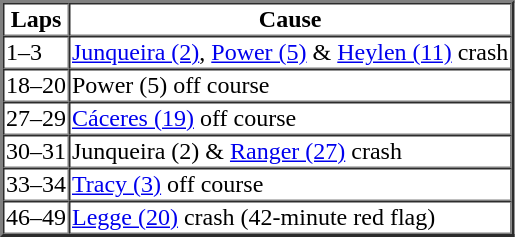<table border=2 cellspacing=0>
<tr>
<th>Laps</th>
<th>Cause</th>
</tr>
<tr>
<td>1–3</td>
<td><a href='#'>Junqueira (2)</a>, <a href='#'>Power (5)</a> & <a href='#'>Heylen (11)</a> crash</td>
</tr>
<tr>
<td>18–20</td>
<td>Power (5) off course</td>
</tr>
<tr>
<td>27–29</td>
<td><a href='#'>Cáceres (19)</a> off course</td>
</tr>
<tr>
<td>30–31</td>
<td>Junqueira (2) & <a href='#'>Ranger (27)</a> crash</td>
</tr>
<tr>
<td>33–34</td>
<td><a href='#'>Tracy (3)</a> off course</td>
</tr>
<tr>
<td>46–49</td>
<td><a href='#'>Legge (20)</a> crash (42-minute red flag)</td>
</tr>
</table>
